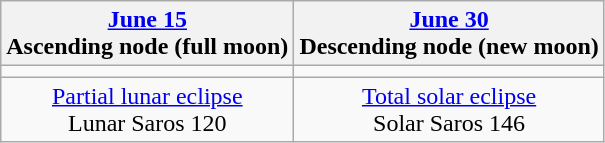<table class="wikitable">
<tr>
<th><a href='#'>June 15</a><br>Ascending node (full moon)<br></th>
<th><a href='#'>June 30</a><br>Descending node (new moon)<br></th>
</tr>
<tr>
<td></td>
<td></td>
</tr>
<tr align=center>
<td><a href='#'>Partial lunar eclipse</a><br>Lunar Saros 120</td>
<td><a href='#'>Total solar eclipse</a><br>Solar Saros 146</td>
</tr>
</table>
